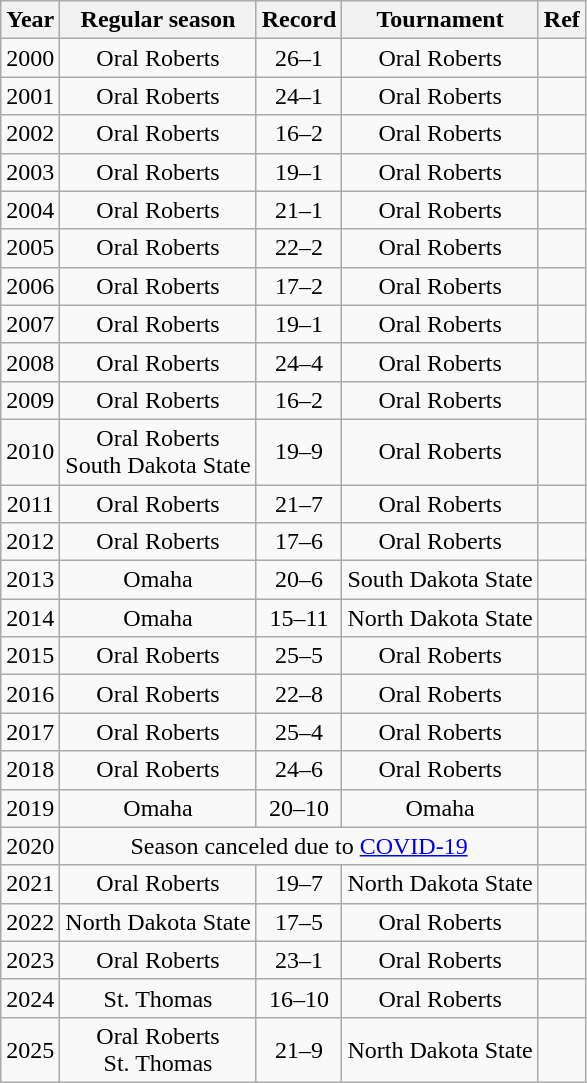<table class="wikitable" style="text-align:center;" cellspacing="2">
<tr>
<th>Year</th>
<th colspan=2>Regular season</th>
<th>Record</th>
<th>Tournament</th>
<th>Ref</th>
</tr>
<tr>
<td>2000</td>
<td colspan=2>Oral Roberts</td>
<td>26–1</td>
<td>Oral Roberts</td>
<td></td>
</tr>
<tr>
<td>2001</td>
<td colspan=2>Oral Roberts</td>
<td>24–1</td>
<td>Oral Roberts</td>
<td></td>
</tr>
<tr>
<td>2002</td>
<td colspan=2>Oral Roberts</td>
<td>16–2</td>
<td>Oral Roberts</td>
<td></td>
</tr>
<tr>
<td>2003</td>
<td colspan=2>Oral Roberts</td>
<td>19–1</td>
<td>Oral Roberts</td>
<td></td>
</tr>
<tr>
<td>2004</td>
<td colspan=2>Oral Roberts</td>
<td>21–1</td>
<td>Oral Roberts</td>
<td></td>
</tr>
<tr>
<td>2005</td>
<td colspan=2>Oral Roberts</td>
<td>22–2</td>
<td>Oral Roberts</td>
<td></td>
</tr>
<tr>
<td>2006</td>
<td colspan=2>Oral Roberts</td>
<td>17–2</td>
<td>Oral Roberts</td>
<td></td>
</tr>
<tr>
<td>2007</td>
<td colspan=2>Oral Roberts</td>
<td>19–1</td>
<td>Oral Roberts</td>
<td></td>
</tr>
<tr>
<td>2008</td>
<td colspan=2>Oral Roberts</td>
<td>24–4</td>
<td>Oral Roberts</td>
<td></td>
</tr>
<tr>
<td>2009</td>
<td colspan=2>Oral Roberts</td>
<td>16–2</td>
<td>Oral Roberts</td>
<td></td>
</tr>
<tr>
<td>2010</td>
<td colspan=2>Oral Roberts<br>South Dakota State</td>
<td>19–9</td>
<td>Oral Roberts</td>
<td></td>
</tr>
<tr>
<td>2011</td>
<td colspan=2>Oral Roberts</td>
<td>21–7</td>
<td>Oral Roberts</td>
<td></td>
</tr>
<tr>
<td>2012</td>
<td colspan=2>Oral Roberts</td>
<td>17–6</td>
<td>Oral Roberts</td>
<td></td>
</tr>
<tr>
<td>2013</td>
<td colspan=2>Omaha</td>
<td>20–6</td>
<td>South Dakota State</td>
<td></td>
</tr>
<tr>
<td>2014</td>
<td colspan=2>Omaha</td>
<td>15–11</td>
<td>North Dakota State</td>
<td></td>
</tr>
<tr>
<td>2015</td>
<td colspan=2>Oral Roberts</td>
<td>25–5</td>
<td>Oral Roberts</td>
<td></td>
</tr>
<tr>
<td>2016</td>
<td colspan=2>Oral Roberts</td>
<td>22–8</td>
<td>Oral Roberts</td>
<td></td>
</tr>
<tr>
<td>2017</td>
<td colspan=2>Oral Roberts</td>
<td>25–4</td>
<td>Oral Roberts</td>
<td></td>
</tr>
<tr>
<td>2018</td>
<td colspan=2>Oral Roberts</td>
<td>24–6</td>
<td>Oral Roberts</td>
<td></td>
</tr>
<tr>
<td>2019</td>
<td colspan=2>Omaha</td>
<td>20–10</td>
<td>Omaha</td>
<td></td>
</tr>
<tr>
<td>2020</td>
<td colspan=4 align=center>Season canceled due to <a href='#'>COVID-19</a></td>
<td></td>
</tr>
<tr>
<td>2021</td>
<td colspan=2>Oral Roberts</td>
<td>19–7</td>
<td>North Dakota State</td>
<td></td>
</tr>
<tr>
<td>2022</td>
<td colspan=2>North Dakota State</td>
<td>17–5</td>
<td>Oral Roberts</td>
<td></td>
</tr>
<tr>
<td>2023</td>
<td colspan=2>Oral Roberts</td>
<td>23–1</td>
<td>Oral Roberts</td>
<td></td>
</tr>
<tr>
<td>2024</td>
<td colspan=2>St. Thomas</td>
<td>16–10</td>
<td>Oral Roberts</td>
<td></td>
</tr>
<tr>
<td>2025</td>
<td colspan=2>Oral Roberts<br>St. Thomas</td>
<td>21–9</td>
<td>North Dakota State</td>
<td></td>
</tr>
</table>
